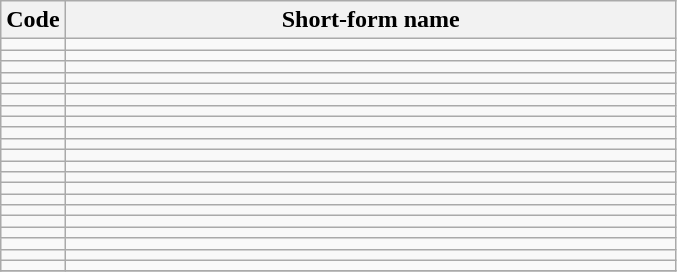<table class="wikitable sortable">
<tr>
<th>Code</th>
<th width=400px>Short-form name</th>
</tr>
<tr>
<td></td>
<td></td>
</tr>
<tr>
<td></td>
<td><em></em></td>
</tr>
<tr>
<td></td>
<td></td>
</tr>
<tr>
<td></td>
<td></td>
</tr>
<tr>
<td></td>
<td></td>
</tr>
<tr>
<td></td>
<td></td>
</tr>
<tr>
<td></td>
<td><em></em></td>
</tr>
<tr>
<td></td>
<td></td>
</tr>
<tr>
<td></td>
<td></td>
</tr>
<tr>
<td></td>
<td></td>
</tr>
<tr>
<td></td>
<td></td>
</tr>
<tr>
<td></td>
<td></td>
</tr>
<tr>
<td></td>
<td></td>
</tr>
<tr>
<td></td>
<td></td>
</tr>
<tr>
<td></td>
<td></td>
</tr>
<tr>
<td></td>
<td></td>
</tr>
<tr>
<td></td>
<td><em></em></td>
</tr>
<tr>
<td></td>
<td></td>
</tr>
<tr>
<td></td>
<td><em></em></td>
</tr>
<tr>
<td></td>
<td></td>
</tr>
<tr>
<td></td>
<td></td>
</tr>
<tr>
</tr>
</table>
